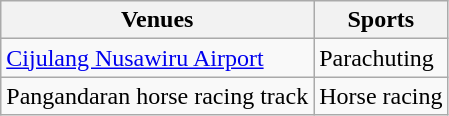<table class="wikitable">
<tr>
<th>Venues</th>
<th>Sports</th>
</tr>
<tr>
<td><a href='#'>Cijulang Nusawiru Airport</a></td>
<td>Parachuting</td>
</tr>
<tr>
<td>Pangandaran horse racing track</td>
<td>Horse racing</td>
</tr>
</table>
